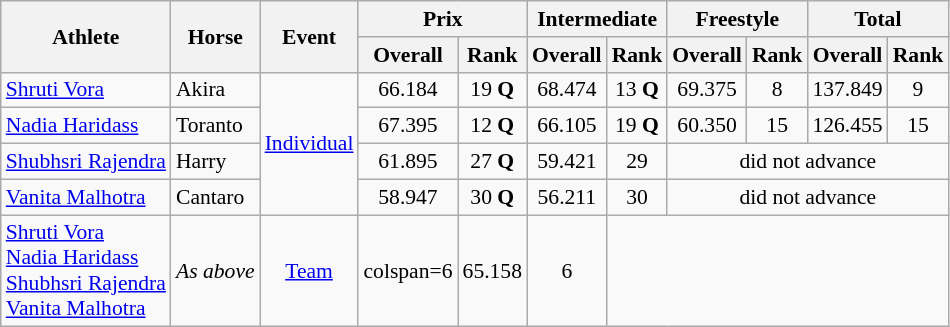<table class="wikitable" style="text-align:center; font-size:90%">
<tr>
<th rowspan=2>Athlete</th>
<th rowspan=2>Horse</th>
<th rowspan=2>Event</th>
<th colspan=2>Prix</th>
<th colspan=2>Intermediate</th>
<th colspan=2>Freestyle</th>
<th colspan=2>Total</th>
</tr>
<tr>
<th>Overall</th>
<th>Rank</th>
<th>Overall</th>
<th>Rank</th>
<th>Overall</th>
<th>Rank</th>
<th>Overall</th>
<th>Rank</th>
</tr>
<tr>
<td align=left><a href='#'>Shruti Vora</a></td>
<td align=left>Akira</td>
<td align=left rowspan=4><a href='#'>Individual</a></td>
<td>66.184</td>
<td>19 <strong>Q</strong></td>
<td>68.474</td>
<td>13 <strong>Q</strong></td>
<td>69.375</td>
<td>8</td>
<td>137.849</td>
<td>9</td>
</tr>
<tr>
<td align=left><a href='#'>Nadia Haridass</a></td>
<td align=left>Toranto</td>
<td>67.395</td>
<td>12 <strong>Q</strong></td>
<td>66.105</td>
<td>19 <strong>Q</strong></td>
<td>60.350</td>
<td>15</td>
<td>126.455</td>
<td>15</td>
</tr>
<tr>
<td align=left><a href='#'>Shubhsri Rajendra</a></td>
<td align=left>Harry</td>
<td>61.895</td>
<td>27 <strong>Q</strong></td>
<td>59.421</td>
<td>29</td>
<td colspan=4>did not advance</td>
</tr>
<tr>
<td align=left><a href='#'>Vanita Malhotra</a></td>
<td align=left>Cantaro</td>
<td>58.947</td>
<td>30 <strong>Q</strong></td>
<td>56.211</td>
<td>30</td>
<td colspan=4>did not advance</td>
</tr>
<tr>
<td align=left><a href='#'>Shruti Vora</a><br><a href='#'>Nadia Haridass</a><br><a href='#'>Shubhsri Rajendra</a><br><a href='#'>Vanita Malhotra</a></td>
<td align=left><em>As above</em></td>
<td><a href='#'>Team</a></td>
<td>colspan=6 </td>
<td>65.158</td>
<td>6</td>
</tr>
</table>
